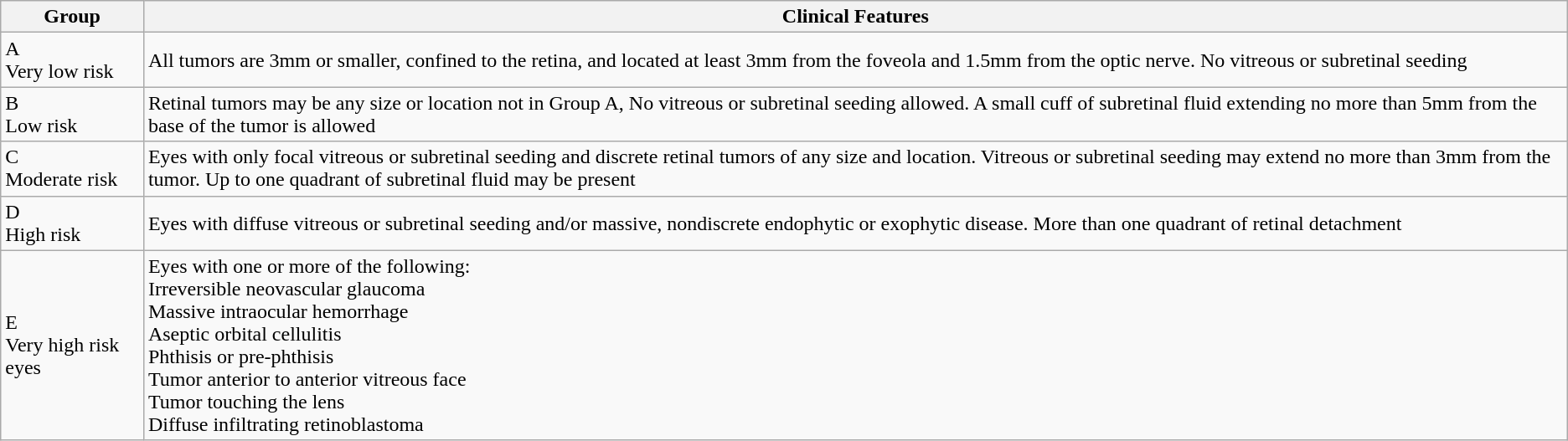<table class="wikitable">
<tr>
<th>Group</th>
<th>Clinical Features</th>
</tr>
<tr>
<td>A<br>Very low risk</td>
<td>All tumors are 3mm or smaller, confined to the retina, and located at least 3mm from the foveola and 1.5mm from the optic nerve. No vitreous or subretinal seeding</td>
</tr>
<tr>
<td>B<br>Low risk</td>
<td>Retinal tumors may be any size or location not in Group A, No vitreous or subretinal seeding allowed. A small cuff of subretinal fluid extending no more than 5mm from the base of the tumor is allowed</td>
</tr>
<tr>
<td>C<br>Moderate risk</td>
<td>Eyes with only focal vitreous or subretinal seeding and discrete retinal tumors of any size and location. Vitreous or subretinal seeding may extend no more than 3mm from the tumor. Up to one quadrant of subretinal fluid may be present</td>
</tr>
<tr>
<td>D<br>High risk</td>
<td>Eyes with diffuse vitreous or subretinal seeding and/or massive, nondiscrete endophytic or exophytic disease. More than one quadrant of retinal detachment</td>
</tr>
<tr>
<td>E<br>Very high risk eyes</td>
<td>Eyes with one or more of the following:<br>Irreversible neovascular glaucoma<br>Massive intraocular hemorrhage<br>Aseptic orbital cellulitis<br>Phthisis or pre-phthisis<br>Tumor anterior to anterior vitreous face<br>Tumor touching the lens<br>Diffuse infiltrating retinoblastoma</td>
</tr>
</table>
